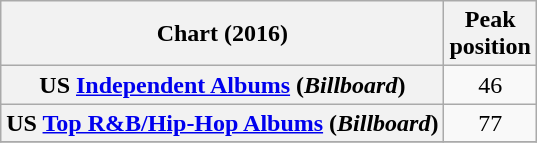<table class="wikitable sortable plainrowheaders" style="text-align:center">
<tr>
<th scope="col">Chart (2016)</th>
<th scope="col">Peak<br> position</th>
</tr>
<tr>
<th scope="row">US <a href='#'>Independent Albums</a> (<em>Billboard</em>)</th>
<td>46</td>
</tr>
<tr>
<th scope="row">US <a href='#'>Top R&B/Hip-Hop Albums</a> (<em>Billboard</em>)</th>
<td>77</td>
</tr>
<tr>
</tr>
</table>
